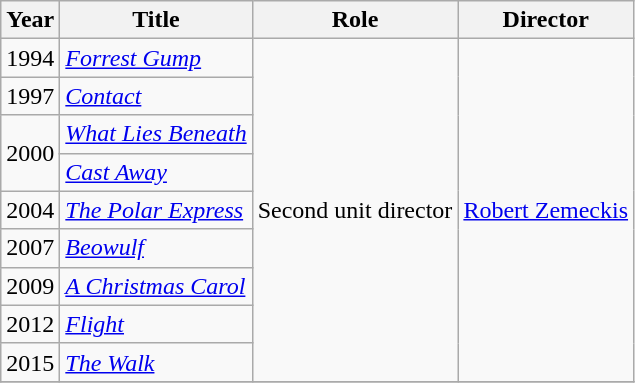<table class="wikitable sortable" border="1">
<tr>
<th>Year</th>
<th>Title</th>
<th>Role</th>
<th>Director</th>
</tr>
<tr>
<td>1994</td>
<td><em><a href='#'>Forrest Gump</a></em></td>
<td rowspan="9">Second unit director</td>
<td rowspan="9"><a href='#'>Robert Zemeckis</a></td>
</tr>
<tr>
<td>1997</td>
<td><em><a href='#'>Contact</a></em></td>
</tr>
<tr>
<td rowspan="2">2000</td>
<td><em><a href='#'>What Lies Beneath</a></em></td>
</tr>
<tr>
<td><em><a href='#'>Cast Away</a></em></td>
</tr>
<tr>
<td>2004</td>
<td><em><a href='#'>The Polar Express</a></em></td>
</tr>
<tr>
<td>2007</td>
<td><em><a href='#'>Beowulf</a></em></td>
</tr>
<tr>
<td>2009</td>
<td><em><a href='#'>A Christmas Carol</a></em></td>
</tr>
<tr>
<td>2012</td>
<td><em><a href='#'>Flight</a></em></td>
</tr>
<tr>
<td>2015</td>
<td><em><a href='#'>The Walk</a></em></td>
</tr>
<tr>
</tr>
</table>
